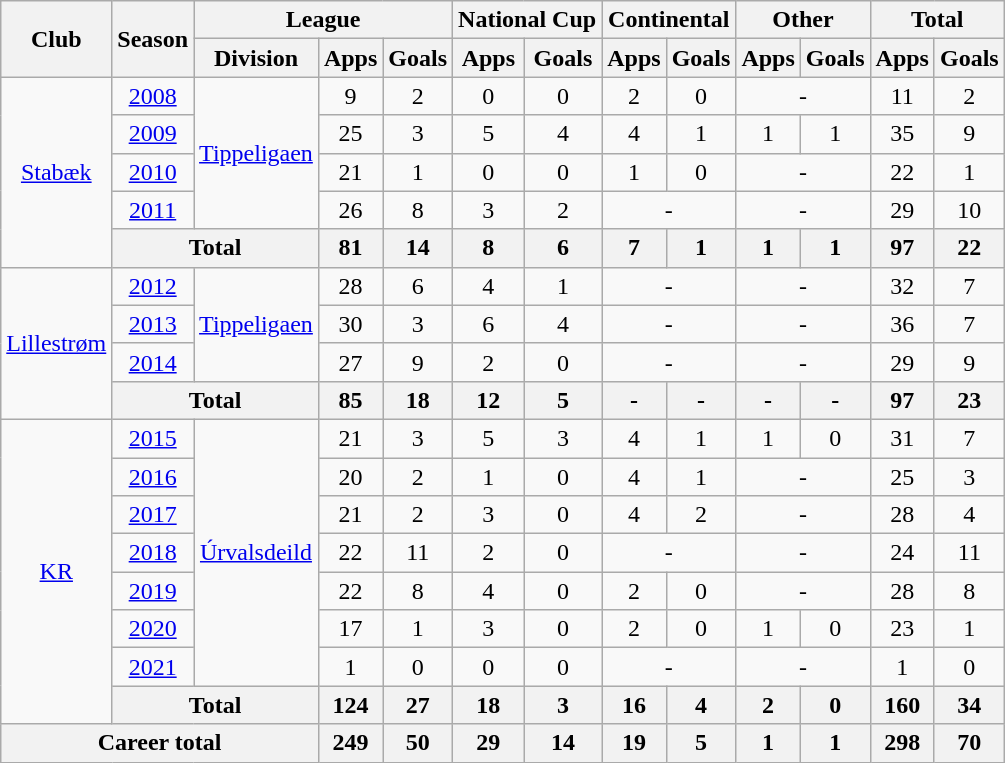<table class="wikitable" style="text-align: center;">
<tr>
<th rowspan="2">Club</th>
<th rowspan="2">Season</th>
<th colspan="3">League</th>
<th colspan="2">National Cup</th>
<th colspan="2">Continental</th>
<th colspan="2">Other</th>
<th colspan="2">Total</th>
</tr>
<tr>
<th>Division</th>
<th>Apps</th>
<th>Goals</th>
<th>Apps</th>
<th>Goals</th>
<th>Apps</th>
<th>Goals</th>
<th>Apps</th>
<th>Goals</th>
<th>Apps</th>
<th>Goals</th>
</tr>
<tr>
<td rowspan="5"><a href='#'>Stabæk</a></td>
<td><a href='#'>2008</a></td>
<td rowspan="4"><a href='#'>Tippeligaen</a></td>
<td>9</td>
<td>2</td>
<td>0</td>
<td>0</td>
<td>2</td>
<td>0</td>
<td colspan="2">-</td>
<td>11</td>
<td>2</td>
</tr>
<tr>
<td><a href='#'>2009</a></td>
<td>25</td>
<td>3</td>
<td>5</td>
<td>4</td>
<td>4</td>
<td>1</td>
<td>1</td>
<td>1</td>
<td>35</td>
<td>9</td>
</tr>
<tr>
<td><a href='#'>2010</a></td>
<td>21</td>
<td>1</td>
<td>0</td>
<td>0</td>
<td>1</td>
<td>0</td>
<td colspan="2">-</td>
<td>22</td>
<td>1</td>
</tr>
<tr>
<td><a href='#'>2011</a></td>
<td>26</td>
<td>8</td>
<td>3</td>
<td>2</td>
<td colspan="2">-</td>
<td colspan="2">-</td>
<td>29</td>
<td>10</td>
</tr>
<tr>
<th colspan="2">Total</th>
<th>81</th>
<th>14</th>
<th>8</th>
<th>6</th>
<th>7</th>
<th>1</th>
<th>1</th>
<th>1</th>
<th>97</th>
<th>22</th>
</tr>
<tr>
<td rowspan="4"><a href='#'>Lillestrøm</a></td>
<td><a href='#'>2012</a></td>
<td rowspan="3"><a href='#'>Tippeligaen</a></td>
<td>28</td>
<td>6</td>
<td>4</td>
<td>1</td>
<td colspan="2">-</td>
<td colspan="2">-</td>
<td>32</td>
<td>7</td>
</tr>
<tr>
<td><a href='#'>2013</a></td>
<td>30</td>
<td>3</td>
<td>6</td>
<td>4</td>
<td colspan="2">-</td>
<td colspan="2">-</td>
<td>36</td>
<td>7</td>
</tr>
<tr>
<td><a href='#'>2014</a></td>
<td>27</td>
<td>9</td>
<td>2</td>
<td>0</td>
<td colspan="2">-</td>
<td colspan="2">-</td>
<td>29</td>
<td>9</td>
</tr>
<tr>
<th colspan="2">Total</th>
<th>85</th>
<th>18</th>
<th>12</th>
<th>5</th>
<th>-</th>
<th>-</th>
<th>-</th>
<th>-</th>
<th>97</th>
<th>23</th>
</tr>
<tr>
<td rowspan="8"><a href='#'>KR</a></td>
<td><a href='#'>2015</a></td>
<td rowspan="7"><a href='#'>Úrvalsdeild</a></td>
<td>21</td>
<td>3</td>
<td>5</td>
<td>3</td>
<td>4</td>
<td>1</td>
<td>1</td>
<td>0</td>
<td>31</td>
<td>7</td>
</tr>
<tr>
<td><a href='#'>2016</a></td>
<td>20</td>
<td>2</td>
<td>1</td>
<td>0</td>
<td>4</td>
<td>1</td>
<td colspan="2">-</td>
<td>25</td>
<td>3</td>
</tr>
<tr>
<td><a href='#'>2017</a></td>
<td>21</td>
<td>2</td>
<td>3</td>
<td>0</td>
<td>4</td>
<td>2</td>
<td colspan="2">-</td>
<td>28</td>
<td>4</td>
</tr>
<tr>
<td><a href='#'>2018</a></td>
<td>22</td>
<td>11</td>
<td>2</td>
<td>0</td>
<td colspan="2">-</td>
<td colspan="2">-</td>
<td>24</td>
<td>11</td>
</tr>
<tr>
<td><a href='#'>2019</a></td>
<td>22</td>
<td>8</td>
<td>4</td>
<td>0</td>
<td>2</td>
<td>0</td>
<td colspan="2">-</td>
<td>28</td>
<td>8</td>
</tr>
<tr>
<td><a href='#'>2020</a></td>
<td>17</td>
<td>1</td>
<td>3</td>
<td>0</td>
<td>2</td>
<td>0</td>
<td>1</td>
<td>0</td>
<td>23</td>
<td>1</td>
</tr>
<tr>
<td><a href='#'>2021</a></td>
<td>1</td>
<td>0</td>
<td>0</td>
<td>0</td>
<td colspan="2">-</td>
<td colspan="2">-</td>
<td>1</td>
<td>0</td>
</tr>
<tr>
<th colspan="2">Total</th>
<th>124</th>
<th>27</th>
<th>18</th>
<th>3</th>
<th>16</th>
<th>4</th>
<th>2</th>
<th>0</th>
<th>160</th>
<th>34</th>
</tr>
<tr>
<th colspan="3">Career total</th>
<th>249</th>
<th>50</th>
<th>29</th>
<th>14</th>
<th>19</th>
<th>5</th>
<th>1</th>
<th>1</th>
<th>298</th>
<th>70</th>
</tr>
</table>
